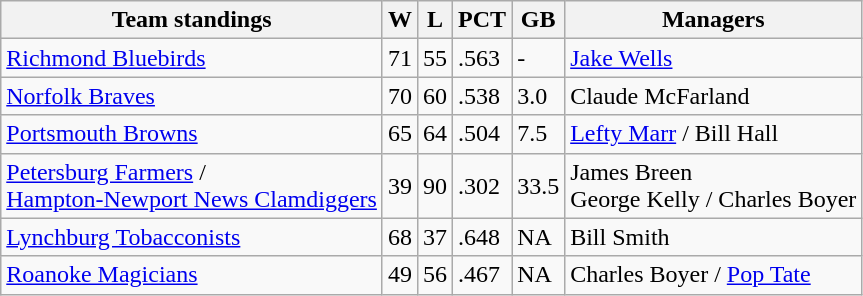<table class="wikitable">
<tr>
<th>Team standings</th>
<th>W</th>
<th>L</th>
<th>PCT</th>
<th>GB</th>
<th>Managers</th>
</tr>
<tr>
<td><a href='#'>Richmond Bluebirds</a></td>
<td>71</td>
<td>55</td>
<td>.563</td>
<td>-</td>
<td><a href='#'>Jake Wells</a></td>
</tr>
<tr>
<td><a href='#'>Norfolk Braves</a></td>
<td>70</td>
<td>60</td>
<td>.538</td>
<td>3.0</td>
<td>Claude McFarland</td>
</tr>
<tr>
<td><a href='#'>Portsmouth Browns</a></td>
<td>65</td>
<td>64</td>
<td>.504</td>
<td>7.5</td>
<td><a href='#'>Lefty Marr</a> / Bill Hall</td>
</tr>
<tr>
<td><a href='#'>Petersburg Farmers</a> /<br>  <a href='#'>Hampton-Newport News Clamdiggers</a></td>
<td>39</td>
<td>90</td>
<td>.302</td>
<td>33.5</td>
<td>James Breen <br> George Kelly / Charles Boyer</td>
</tr>
<tr>
<td><a href='#'>Lynchburg Tobacconists</a></td>
<td>68</td>
<td>37</td>
<td>.648</td>
<td>NA</td>
<td>Bill Smith</td>
</tr>
<tr>
<td><a href='#'>Roanoke Magicians</a></td>
<td>49</td>
<td>56</td>
<td>.467</td>
<td>NA</td>
<td>Charles Boyer / <a href='#'>Pop Tate</a></td>
</tr>
</table>
